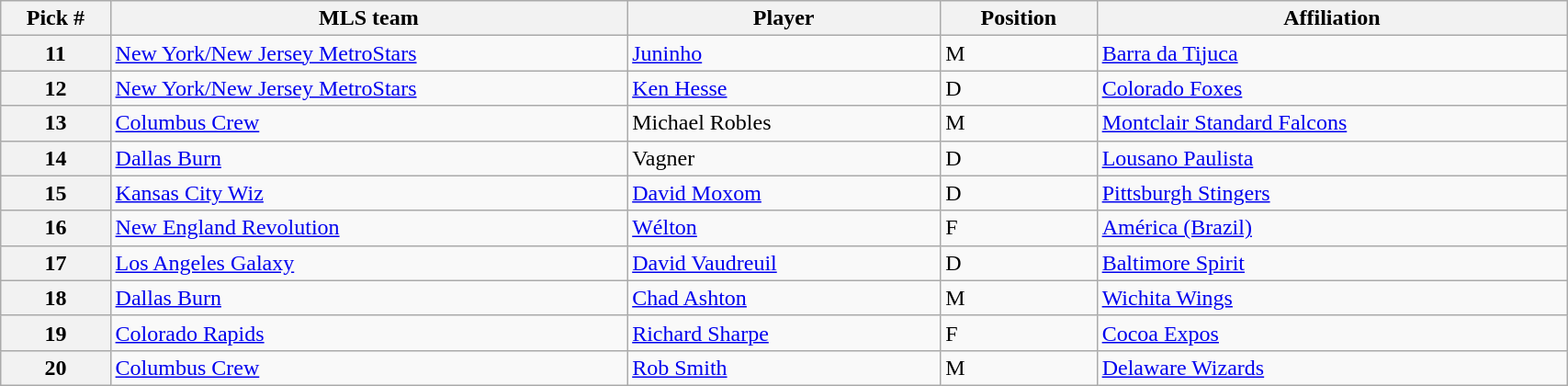<table class="wikitable sortable" style="width:90%">
<tr>
<th width=7%>Pick #</th>
<th width=33%>MLS team</th>
<th width=20%>Player</th>
<th width=10%>Position</th>
<th width=33%>Affiliation</th>
</tr>
<tr>
<th>11</th>
<td><a href='#'>New York/New Jersey MetroStars</a></td>
<td><a href='#'>Juninho</a></td>
<td>M</td>
<td><a href='#'>Barra da Tijuca</a></td>
</tr>
<tr>
<th>12</th>
<td><a href='#'>New York/New Jersey MetroStars</a></td>
<td><a href='#'>Ken Hesse</a></td>
<td>D</td>
<td><a href='#'>Colorado Foxes</a></td>
</tr>
<tr>
<th>13</th>
<td><a href='#'>Columbus Crew</a></td>
<td>Michael Robles</td>
<td>M</td>
<td><a href='#'>Montclair Standard Falcons</a></td>
</tr>
<tr>
<th>14</th>
<td><a href='#'>Dallas Burn</a></td>
<td>Vagner</td>
<td>D</td>
<td><a href='#'>Lousano Paulista</a></td>
</tr>
<tr>
<th>15</th>
<td><a href='#'>Kansas City Wiz</a></td>
<td><a href='#'>David Moxom</a></td>
<td>D</td>
<td><a href='#'>Pittsburgh Stingers</a></td>
</tr>
<tr>
<th>16</th>
<td><a href='#'>New England Revolution</a></td>
<td><a href='#'>Wélton</a></td>
<td>F</td>
<td><a href='#'>América (Brazil)</a></td>
</tr>
<tr>
<th>17</th>
<td><a href='#'>Los Angeles Galaxy</a></td>
<td><a href='#'>David Vaudreuil</a></td>
<td>D</td>
<td><a href='#'>Baltimore Spirit</a></td>
</tr>
<tr>
<th>18</th>
<td><a href='#'>Dallas Burn</a></td>
<td><a href='#'>Chad Ashton</a></td>
<td>M</td>
<td><a href='#'>Wichita Wings</a></td>
</tr>
<tr>
<th>19</th>
<td><a href='#'>Colorado Rapids</a></td>
<td><a href='#'>Richard Sharpe</a></td>
<td>F</td>
<td><a href='#'>Cocoa Expos</a></td>
</tr>
<tr>
<th>20</th>
<td><a href='#'>Columbus Crew</a></td>
<td><a href='#'>Rob Smith</a></td>
<td>M</td>
<td><a href='#'>Delaware Wizards</a></td>
</tr>
</table>
